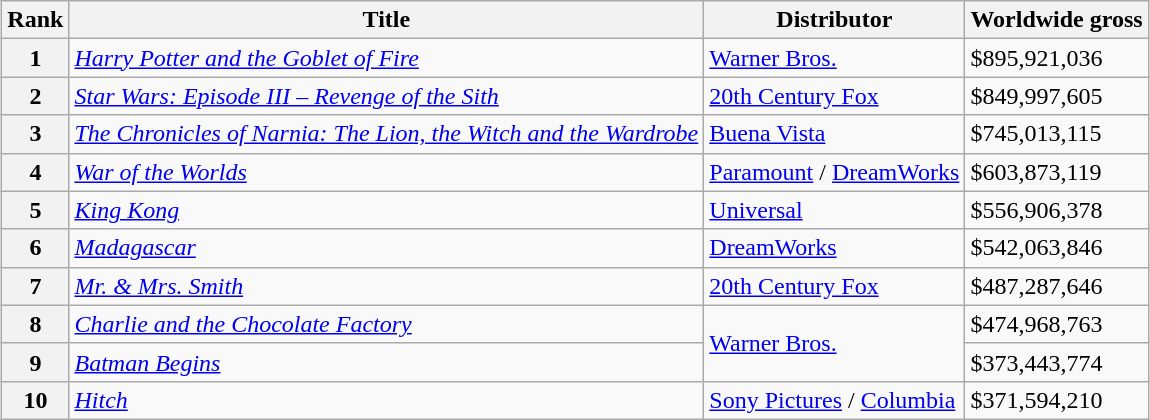<table class="wikitable sortable" style="margin:auto; margin:auto;">
<tr>
<th>Rank</th>
<th>Title</th>
<th>Distributor</th>
<th>Worldwide gross</th>
</tr>
<tr>
<th style="text-align:center;">1</th>
<td><em><a href='#'>Harry Potter and the Goblet of Fire</a></em></td>
<td><a href='#'>Warner Bros.</a></td>
<td>$895,921,036</td>
</tr>
<tr>
<th style="text-align:center;">2</th>
<td><em><a href='#'>Star Wars: Episode III – Revenge of the Sith</a></em></td>
<td><a href='#'>20th Century Fox</a></td>
<td>$849,997,605</td>
</tr>
<tr>
<th style="text-align:center;">3</th>
<td><em><a href='#'>The Chronicles of Narnia: The Lion, the Witch and the Wardrobe</a></em></td>
<td><a href='#'>Buena Vista</a></td>
<td>$745,013,115</td>
</tr>
<tr>
<th style="text-align:center;">4</th>
<td><em><a href='#'>War of the Worlds</a></em></td>
<td><a href='#'>Paramount</a> / <a href='#'>DreamWorks</a></td>
<td>$603,873,119</td>
</tr>
<tr>
<th style="text-align:center;">5</th>
<td><em><a href='#'>King Kong</a></em></td>
<td><a href='#'>Universal</a></td>
<td>$556,906,378</td>
</tr>
<tr>
<th style="text-align:center;">6</th>
<td><em><a href='#'>Madagascar</a></em></td>
<td><a href='#'>DreamWorks</a></td>
<td>$542,063,846</td>
</tr>
<tr>
<th style="text-align:center;">7</th>
<td><em><a href='#'>Mr. & Mrs. Smith</a></em></td>
<td><a href='#'>20th Century Fox</a></td>
<td>$487,287,646</td>
</tr>
<tr>
<th style="text-align:center;">8</th>
<td><em><a href='#'>Charlie and the Chocolate Factory</a></em></td>
<td rowspan=2><a href='#'>Warner Bros.</a></td>
<td>$474,968,763</td>
</tr>
<tr>
<th style="text-align:center;">9</th>
<td><em><a href='#'>Batman Begins</a></em></td>
<td>$373,443,774</td>
</tr>
<tr>
<th style="text-align:center;">10</th>
<td><em><a href='#'>Hitch</a></em></td>
<td><a href='#'>Sony Pictures</a> / <a href='#'>Columbia</a></td>
<td>$371,594,210</td>
</tr>
</table>
